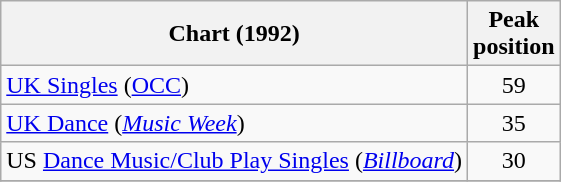<table class="wikitable sortable">
<tr>
<th>Chart (1992)</th>
<th>Peak<br>position</th>
</tr>
<tr>
<td><a href='#'>UK Singles</a> (<a href='#'>OCC</a>)</td>
<td align="center">59</td>
</tr>
<tr>
<td><a href='#'>UK Dance</a> (<em><a href='#'>Music Week</a></em>)</td>
<td align="center">35</td>
</tr>
<tr>
<td>US <a href='#'>Dance Music/Club Play Singles</a> (<em><a href='#'>Billboard</a></em>)</td>
<td align="center">30</td>
</tr>
<tr>
</tr>
</table>
